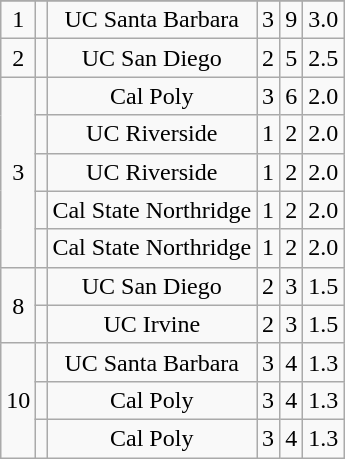<table class="wikitable sortable" style="text-align:center">
<tr>
</tr>
<tr>
<td>1</td>
<td></td>
<td>UC Santa Barbara</td>
<td>3</td>
<td>9</td>
<td>3.0</td>
</tr>
<tr>
<td>2</td>
<td></td>
<td>UC San Diego</td>
<td>2</td>
<td>5</td>
<td>2.5</td>
</tr>
<tr>
<td rowspan="5">3</td>
<td></td>
<td>Cal Poly</td>
<td>3</td>
<td>6</td>
<td>2.0</td>
</tr>
<tr>
<td></td>
<td>UC Riverside</td>
<td>1</td>
<td>2</td>
<td>2.0</td>
</tr>
<tr>
<td></td>
<td>UC Riverside</td>
<td>1</td>
<td>2</td>
<td>2.0</td>
</tr>
<tr>
<td></td>
<td>Cal State Northridge</td>
<td>1</td>
<td>2</td>
<td>2.0</td>
</tr>
<tr>
<td></td>
<td>Cal State Northridge</td>
<td>1</td>
<td>2</td>
<td>2.0</td>
</tr>
<tr>
<td rowspan="2">8</td>
<td></td>
<td>UC San Diego</td>
<td>2</td>
<td>3</td>
<td>1.5</td>
</tr>
<tr>
<td></td>
<td>UC Irvine</td>
<td>2</td>
<td>3</td>
<td>1.5</td>
</tr>
<tr>
<td rowspan="3">10</td>
<td></td>
<td>UC Santa Barbara</td>
<td>3</td>
<td>4</td>
<td>1.3</td>
</tr>
<tr>
<td></td>
<td>Cal Poly</td>
<td>3</td>
<td>4</td>
<td>1.3</td>
</tr>
<tr>
<td></td>
<td>Cal Poly</td>
<td>3</td>
<td>4</td>
<td>1.3</td>
</tr>
</table>
